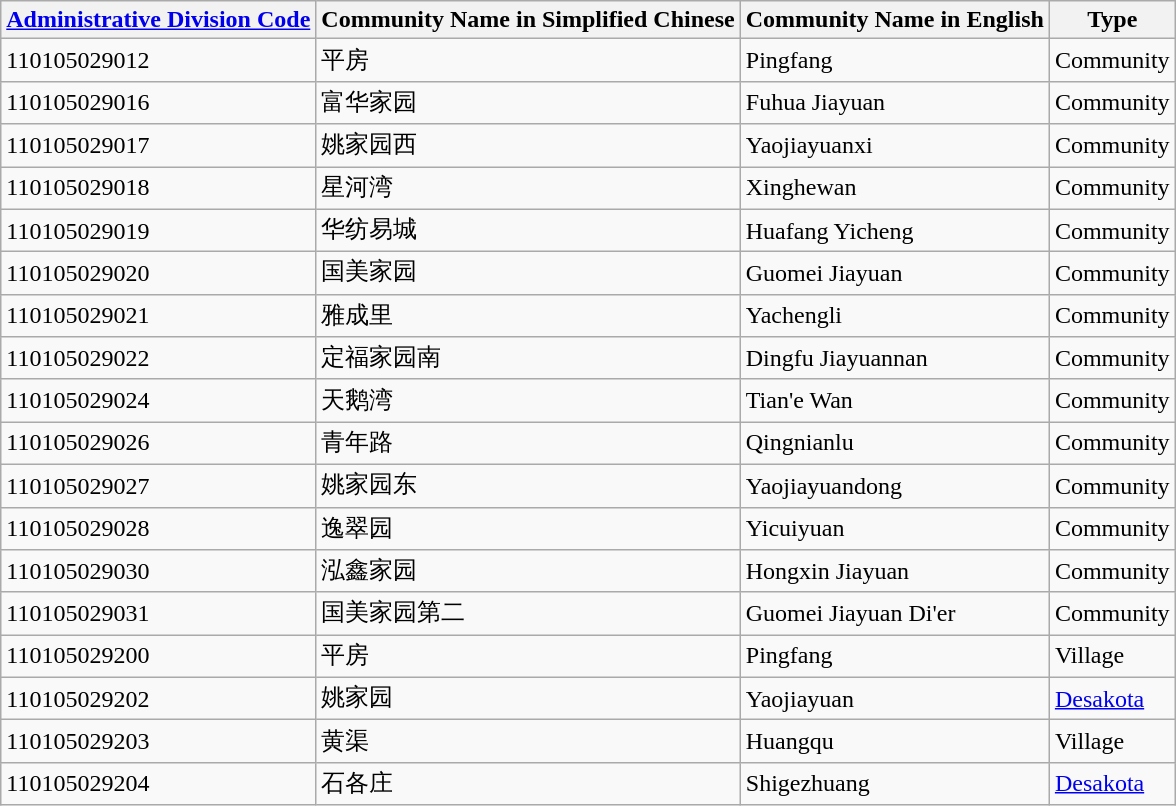<table class="wikitable sortable">
<tr>
<th><a href='#'>Administrative Division Code</a></th>
<th>Community Name in Simplified Chinese</th>
<th>Community Name in English</th>
<th>Type</th>
</tr>
<tr>
<td>110105029012</td>
<td>平房</td>
<td>Pingfang</td>
<td>Community</td>
</tr>
<tr>
<td>110105029016</td>
<td>富华家园</td>
<td>Fuhua Jiayuan</td>
<td>Community</td>
</tr>
<tr>
<td>110105029017</td>
<td>姚家园西</td>
<td>Yaojiayuanxi</td>
<td>Community</td>
</tr>
<tr>
<td>110105029018</td>
<td>星河湾</td>
<td>Xinghewan</td>
<td>Community</td>
</tr>
<tr>
<td>110105029019</td>
<td>华纺易城</td>
<td>Huafang Yicheng</td>
<td>Community</td>
</tr>
<tr>
<td>110105029020</td>
<td>国美家园</td>
<td>Guomei Jiayuan</td>
<td>Community</td>
</tr>
<tr>
<td>110105029021</td>
<td>雅成里</td>
<td>Yachengli</td>
<td>Community</td>
</tr>
<tr>
<td>110105029022</td>
<td>定福家园南</td>
<td>Dingfu Jiayuannan</td>
<td>Community</td>
</tr>
<tr>
<td>110105029024</td>
<td>天鹅湾</td>
<td>Tian'e Wan</td>
<td>Community</td>
</tr>
<tr>
<td>110105029026</td>
<td>青年路</td>
<td>Qingnianlu</td>
<td>Community</td>
</tr>
<tr>
<td>110105029027</td>
<td>姚家园东</td>
<td>Yaojiayuandong</td>
<td>Community</td>
</tr>
<tr>
<td>110105029028</td>
<td>逸翠园</td>
<td>Yicuiyuan</td>
<td>Community</td>
</tr>
<tr>
<td>110105029030</td>
<td>泓鑫家园</td>
<td>Hongxin Jiayuan</td>
<td>Community</td>
</tr>
<tr>
<td>110105029031</td>
<td>国美家园第二</td>
<td>Guomei Jiayuan Di'er</td>
<td>Community</td>
</tr>
<tr>
<td>110105029200</td>
<td>平房</td>
<td>Pingfang</td>
<td>Village</td>
</tr>
<tr>
<td>110105029202</td>
<td>姚家园</td>
<td>Yaojiayuan</td>
<td><a href='#'>Desakota</a></td>
</tr>
<tr>
<td>110105029203</td>
<td>黄渠</td>
<td>Huangqu</td>
<td>Village</td>
</tr>
<tr>
<td>110105029204</td>
<td>石各庄</td>
<td>Shigezhuang</td>
<td><a href='#'>Desakota</a></td>
</tr>
</table>
